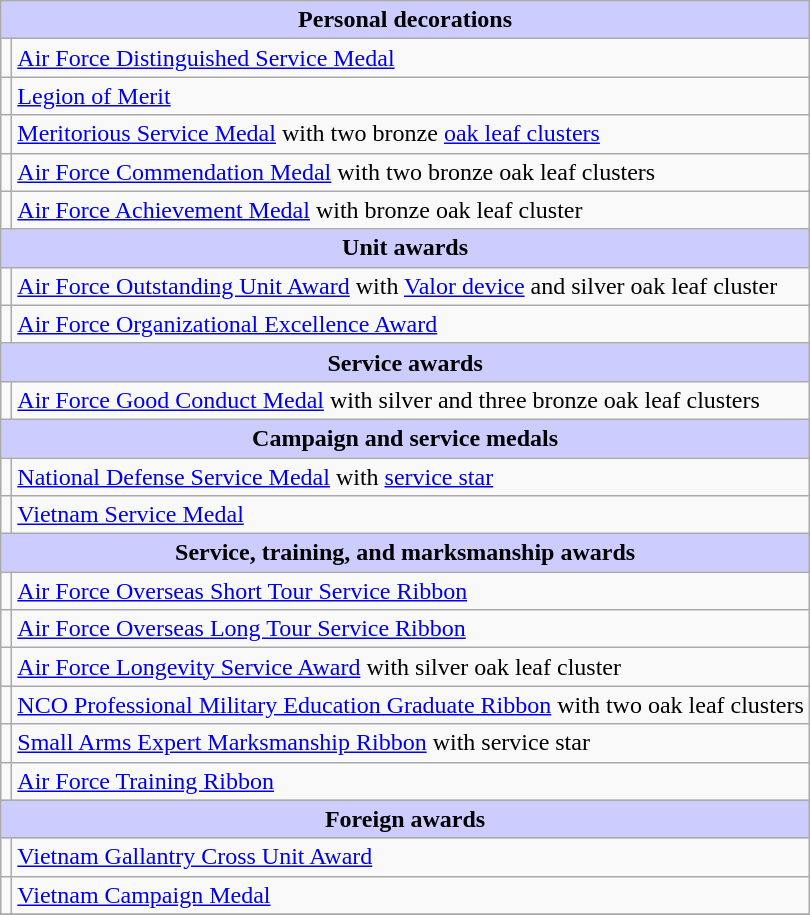<table class="wikitable">
<tr style="background:#ccf; text-align:center;">
<td colspan=2><strong>Personal decorations</strong></td>
</tr>
<tr>
<td></td>
<td><a href='#'>Air Force Distinguished Service Medal</a></td>
</tr>
<tr>
<td></td>
<td><a href='#'>Legion of Merit</a></td>
</tr>
<tr>
<td></td>
<td><a href='#'>Meritorious Service Medal</a> with two bronze <a href='#'>oak leaf clusters</a></td>
</tr>
<tr>
<td></td>
<td><a href='#'>Air Force Commendation Medal</a> with two bronze oak leaf clusters</td>
</tr>
<tr>
<td></td>
<td><a href='#'>Air Force Achievement Medal</a> with bronze oak leaf cluster</td>
</tr>
<tr style="background:#ccf; text-align:center;">
<td colspan=2><strong>Unit awards</strong></td>
</tr>
<tr>
<td></td>
<td><a href='#'>Air Force Outstanding Unit Award</a> with <a href='#'>Valor device</a> and silver oak leaf cluster</td>
</tr>
<tr>
<td></td>
<td><a href='#'>Air Force Organizational Excellence Award</a></td>
</tr>
<tr style="background:#ccf; text-align:center;">
<td colspan=2><strong>Service awards</strong></td>
</tr>
<tr>
<td></td>
<td><a href='#'>Air Force Good Conduct Medal</a> with silver and three bronze oak leaf clusters</td>
</tr>
<tr style="background:#ccf; text-align:center;">
<td colspan=2><strong>Campaign and service medals</strong></td>
</tr>
<tr>
<td></td>
<td><a href='#'>National Defense Service Medal</a> with <a href='#'>service star</a></td>
</tr>
<tr>
<td></td>
<td><a href='#'>Vietnam Service Medal</a></td>
</tr>
<tr style="background:#ccf; text-align:center;">
<td colspan=2><strong>Service, training, and marksmanship awards</strong></td>
</tr>
<tr>
<td></td>
<td><a href='#'>Air Force Overseas Short Tour Service Ribbon</a></td>
</tr>
<tr>
<td></td>
<td><a href='#'>Air Force Overseas Long Tour Service Ribbon</a></td>
</tr>
<tr>
<td></td>
<td><a href='#'>Air Force Longevity Service Award</a> with silver oak leaf cluster</td>
</tr>
<tr>
<td></td>
<td><a href='#'>NCO Professional Military Education Graduate Ribbon</a> with two oak leaf clusters</td>
</tr>
<tr>
<td></td>
<td><a href='#'>Small Arms Expert Marksmanship Ribbon</a> with service star</td>
</tr>
<tr>
<td></td>
<td><a href='#'>Air Force Training Ribbon</a></td>
</tr>
<tr style="background:#ccf; text-align:center;">
<td colspan=2><strong>Foreign awards</strong></td>
</tr>
<tr>
<td></td>
<td><a href='#'>Vietnam Gallantry Cross Unit Award</a></td>
</tr>
<tr>
<td></td>
<td><a href='#'>Vietnam Campaign Medal</a></td>
</tr>
<tr>
</tr>
</table>
